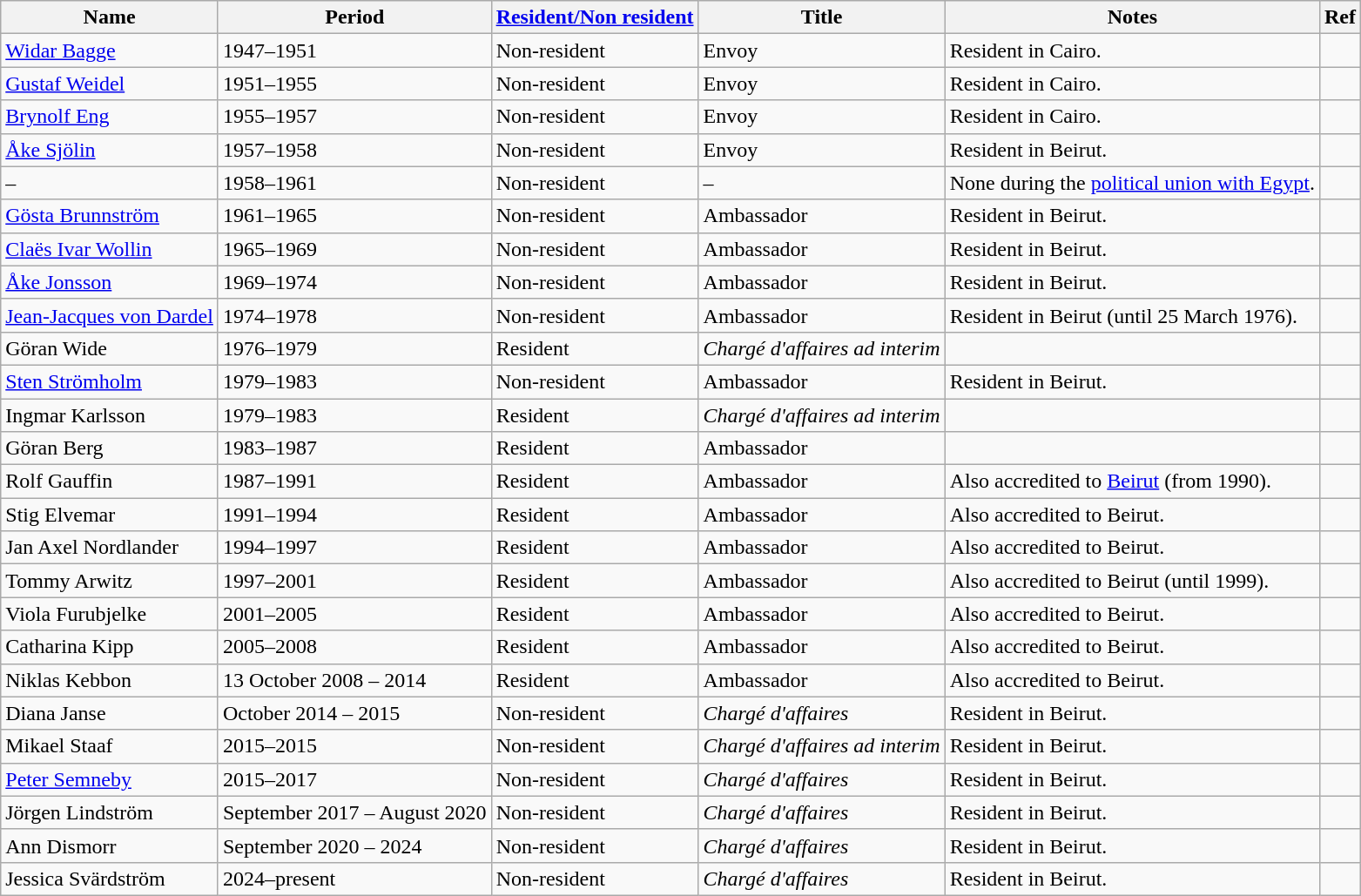<table class="wikitable">
<tr>
<th>Name</th>
<th>Period</th>
<th><a href='#'>Resident/Non resident</a></th>
<th>Title</th>
<th>Notes</th>
<th>Ref</th>
</tr>
<tr>
<td><a href='#'>Widar Bagge</a></td>
<td>1947–1951</td>
<td> Non-resident</td>
<td>Envoy</td>
<td>Resident in Cairo.</td>
<td></td>
</tr>
<tr>
<td><a href='#'>Gustaf Weidel</a></td>
<td>1951–1955</td>
<td> Non-resident</td>
<td>Envoy</td>
<td>Resident in Cairo.</td>
<td></td>
</tr>
<tr>
<td><a href='#'>Brynolf Eng</a></td>
<td>1955–1957</td>
<td> Non-resident</td>
<td>Envoy</td>
<td>Resident in Cairo.</td>
<td></td>
</tr>
<tr>
<td><a href='#'>Åke Sjölin</a></td>
<td>1957–1958</td>
<td> Non-resident</td>
<td>Envoy</td>
<td>Resident in Beirut.</td>
<td></td>
</tr>
<tr>
<td>–</td>
<td>1958–1961</td>
<td> Non-resident</td>
<td>–</td>
<td>None during the <a href='#'>political union with Egypt</a>.</td>
<td></td>
</tr>
<tr>
<td><a href='#'>Gösta Brunnström</a></td>
<td>1961–1965</td>
<td> Non-resident</td>
<td>Ambassador</td>
<td>Resident in Beirut.</td>
<td></td>
</tr>
<tr>
<td><a href='#'>Claës Ivar Wollin</a></td>
<td>1965–1969</td>
<td> Non-resident</td>
<td>Ambassador</td>
<td>Resident in Beirut.</td>
<td></td>
</tr>
<tr>
<td><a href='#'>Åke Jonsson</a></td>
<td>1969–1974</td>
<td> Non-resident</td>
<td>Ambassador</td>
<td>Resident in Beirut.</td>
<td></td>
</tr>
<tr>
<td><a href='#'>Jean-Jacques von Dardel</a></td>
<td>1974–1978</td>
<td> Non-resident</td>
<td>Ambassador</td>
<td>Resident in Beirut (until 25 March 1976).</td>
<td></td>
</tr>
<tr>
<td>Göran Wide</td>
<td>1976–1979</td>
<td> Resident</td>
<td><em>Chargé d'affaires ad interim</em></td>
<td></td>
<td></td>
</tr>
<tr>
<td><a href='#'>Sten Strömholm</a></td>
<td>1979–1983</td>
<td> Non-resident</td>
<td>Ambassador</td>
<td>Resident in Beirut.</td>
<td></td>
</tr>
<tr>
<td>Ingmar Karlsson</td>
<td>1979–1983</td>
<td> Resident</td>
<td><em>Chargé d'affaires ad interim</em></td>
<td></td>
<td></td>
</tr>
<tr>
<td>Göran Berg</td>
<td>1983–1987</td>
<td> Resident</td>
<td>Ambassador</td>
<td></td>
<td></td>
</tr>
<tr>
<td>Rolf Gauffin</td>
<td>1987–1991</td>
<td> Resident</td>
<td>Ambassador</td>
<td>Also accredited to <a href='#'>Beirut</a> (from 1990).</td>
<td></td>
</tr>
<tr>
<td>Stig Elvemar</td>
<td>1991–1994</td>
<td> Resident</td>
<td>Ambassador</td>
<td>Also accredited to Beirut.</td>
<td></td>
</tr>
<tr>
<td>Jan Axel Nordlander</td>
<td>1994–1997</td>
<td> Resident</td>
<td>Ambassador</td>
<td>Also accredited to Beirut.</td>
<td></td>
</tr>
<tr>
<td>Tommy Arwitz</td>
<td>1997–2001</td>
<td> Resident</td>
<td>Ambassador</td>
<td>Also accredited to Beirut (until 1999).</td>
<td></td>
</tr>
<tr>
<td>Viola Furubjelke</td>
<td>2001–2005</td>
<td> Resident</td>
<td>Ambassador</td>
<td>Also accredited to Beirut.</td>
<td></td>
</tr>
<tr>
<td>Catharina Kipp</td>
<td>2005–2008</td>
<td> Resident</td>
<td>Ambassador</td>
<td>Also accredited to Beirut.</td>
<td></td>
</tr>
<tr>
<td>Niklas Kebbon</td>
<td>13 October 2008 – 2014</td>
<td> Resident</td>
<td>Ambassador</td>
<td>Also accredited to Beirut.</td>
<td></td>
</tr>
<tr>
<td>Diana Janse</td>
<td>October 2014 – 2015</td>
<td> Non-resident</td>
<td><em>Chargé d'affaires</em></td>
<td>Resident in Beirut.</td>
<td></td>
</tr>
<tr>
<td>Mikael Staaf</td>
<td>2015–2015</td>
<td> Non-resident</td>
<td><em>Chargé d'affaires ad interim</em></td>
<td>Resident in Beirut.</td>
<td></td>
</tr>
<tr>
<td><a href='#'>Peter Semneby</a></td>
<td>2015–2017</td>
<td> Non-resident</td>
<td><em>Chargé d'affaires</em></td>
<td>Resident in Beirut.</td>
<td></td>
</tr>
<tr>
<td>Jörgen Lindström</td>
<td>September 2017 – August 2020</td>
<td> Non-resident</td>
<td><em>Chargé d'affaires</em></td>
<td>Resident in Beirut.</td>
<td></td>
</tr>
<tr>
<td>Ann Dismorr</td>
<td>September 2020 – 2024</td>
<td> Non-resident</td>
<td><em>Chargé d'affaires</em></td>
<td>Resident in Beirut.</td>
<td></td>
</tr>
<tr>
<td>Jessica Svärdström</td>
<td>2024–present</td>
<td> Non-resident</td>
<td><em>Chargé d'affaires</em></td>
<td>Resident in Beirut.</td>
<td></td>
</tr>
</table>
